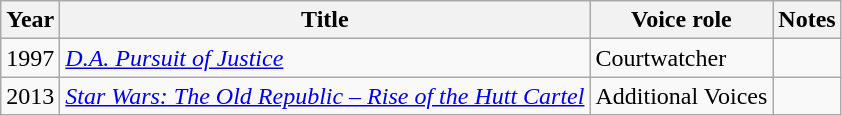<table class="wikitable sortable">
<tr>
<th>Year</th>
<th>Title</th>
<th>Voice role</th>
<th class="unsortable">Notes</th>
</tr>
<tr>
<td>1997</td>
<td><em><a href='#'>D.A. Pursuit of Justice</a></em></td>
<td>Courtwatcher</td>
<td></td>
</tr>
<tr>
<td>2013</td>
<td><em><a href='#'>Star Wars: The Old Republic – Rise of the Hutt Cartel</a></em></td>
<td>Additional Voices</td>
<td></td>
</tr>
</table>
